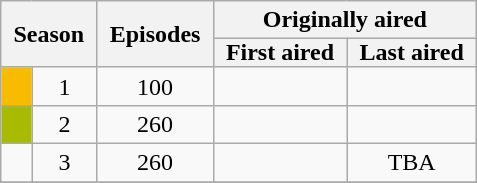<table class="wikitable" style="text-align:center">
<tr>
<th style="padding: 0 8px;" colspan="2" rowspan="2">Season</th>
<th style="padding: 0 8px;" rowspan="2">Episodes</th>
<th colspan="2">Originally aired</th>
</tr>
<tr>
<th style="padding: 0 8px;">First aired</th>
<th style="padding: 0 8px;">Last aired</th>
</tr>
<tr>
<td style="background: #F9BB00;"></td>
<td>1</td>
<td>100</td>
<td style="padding:0 8px;"></td>
<td style="padding:0 8px;"></td>
</tr>
<tr>
<td style="background: #A9BB00;"></td>
<td>2</td>
<td>260</td>
<td style="padding:0 8px;"></td>
<td style="padding:0 8px;"></td>
</tr>
<tr>
<td style="background: #01AG00;"></td>
<td>3</td>
<td>260</td>
<td style="padding:0 8px;"></td>
<td style="padding:0 8px;">TBA</td>
</tr>
<tr>
</tr>
</table>
